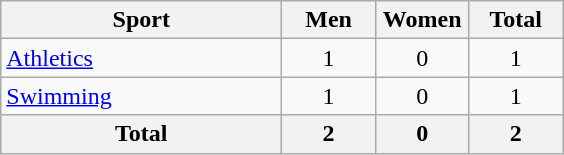<table class="wikitable sortable" style="text-align:center;">
<tr>
<th width=180>Sport</th>
<th width=55>Men</th>
<th width=55>Women</th>
<th width=55>Total</th>
</tr>
<tr>
<td align=left><a href='#'>Athletics</a></td>
<td>1</td>
<td>0</td>
<td>1</td>
</tr>
<tr>
<td align=left><a href='#'>Swimming</a></td>
<td>1</td>
<td>0</td>
<td>1</td>
</tr>
<tr>
<th>Total</th>
<th>2</th>
<th>0</th>
<th>2</th>
</tr>
</table>
